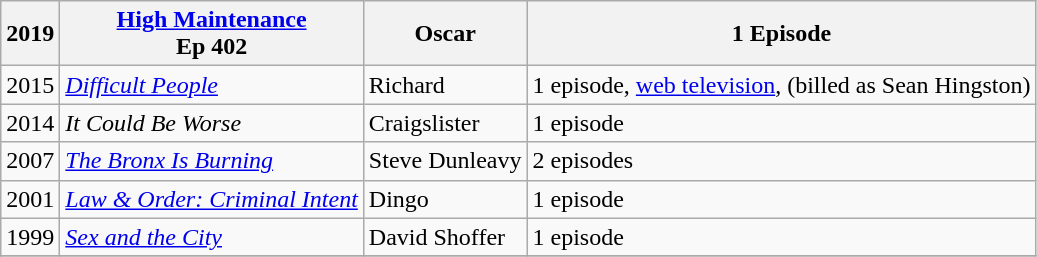<table class="wikitable sortable">
<tr>
<th>2019</th>
<th><a href='#'>High Maintenance</a><br>Ep 402</th>
<th>Oscar</th>
<th>1 Episode</th>
</tr>
<tr>
<td>2015</td>
<td><em><a href='#'>Difficult People</a></em></td>
<td>Richard</td>
<td>1 episode, <a href='#'>web television</a>, (billed as Sean Hingston)</td>
</tr>
<tr>
<td>2014</td>
<td><em>It Could Be Worse</em></td>
<td>Craigslister</td>
<td>1 episode</td>
</tr>
<tr>
<td>2007</td>
<td><em><a href='#'>The Bronx Is Burning</a></em></td>
<td>Steve Dunleavy</td>
<td>2 episodes</td>
</tr>
<tr>
<td>2001</td>
<td><em><a href='#'>Law & Order: Criminal Intent</a></em></td>
<td>Dingo</td>
<td>1 episode</td>
</tr>
<tr>
<td>1999</td>
<td><em><a href='#'>Sex and the City</a></em></td>
<td>David Shoffer</td>
<td>1 episode</td>
</tr>
<tr>
</tr>
</table>
